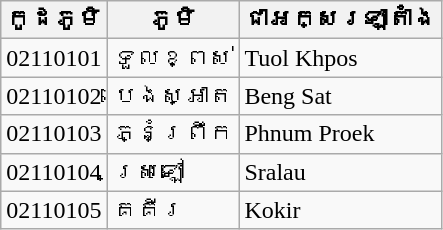<table class="wikitable">
<tr>
<th>កូដភូមិ</th>
<th>ភូមិ</th>
<th>ជាអក្សរឡាតាំង</th>
</tr>
<tr>
<td>02110101</td>
<td>ទួលខ្ពស់</td>
<td>Tuol Khpos</td>
</tr>
<tr>
<td>02110102</td>
<td>បេងស្អាត</td>
<td>Beng Sat</td>
</tr>
<tr>
<td>02110103</td>
<td>ភ្នំព្រឹក</td>
<td>Phnum Proek</td>
</tr>
<tr>
<td>02110104</td>
<td>ស្រឡៅ</td>
<td>Sralau</td>
</tr>
<tr>
<td>02110105</td>
<td>គគីរ</td>
<td>Kokir</td>
</tr>
</table>
